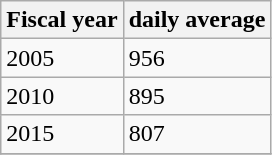<table class="wikitable">
<tr>
<th>Fiscal year</th>
<th>daily average</th>
</tr>
<tr>
<td>2005</td>
<td>956</td>
</tr>
<tr>
<td>2010</td>
<td>895</td>
</tr>
<tr>
<td>2015</td>
<td>807</td>
</tr>
<tr>
</tr>
</table>
